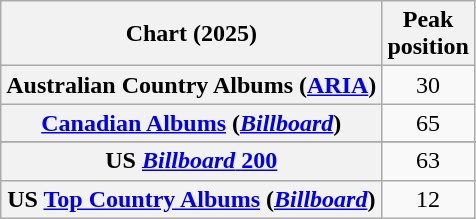<table class="wikitable sortable plainrowheaders" style="text-align:center">
<tr>
<th scope="col">Chart (2025)</th>
<th scope="col">Peak<br>position</th>
</tr>
<tr>
<th scope="row">Australian Country Albums (<a href='#'>ARIA</a>)</th>
<td>30</td>
</tr>
<tr>
<th scope="row"><a href='#'>Canadian Albums</a> (<em><a href='#'>Billboard</a></em>)</th>
<td>65</td>
</tr>
<tr>
</tr>
<tr>
<th scope="row">US <a href='#'><em>Billboard</em> 200</a></th>
<td>63</td>
</tr>
<tr>
<th scope="row">US <a href='#'>Top Country Albums</a> (<em><a href='#'>Billboard</a></em>)</th>
<td>12</td>
</tr>
</table>
